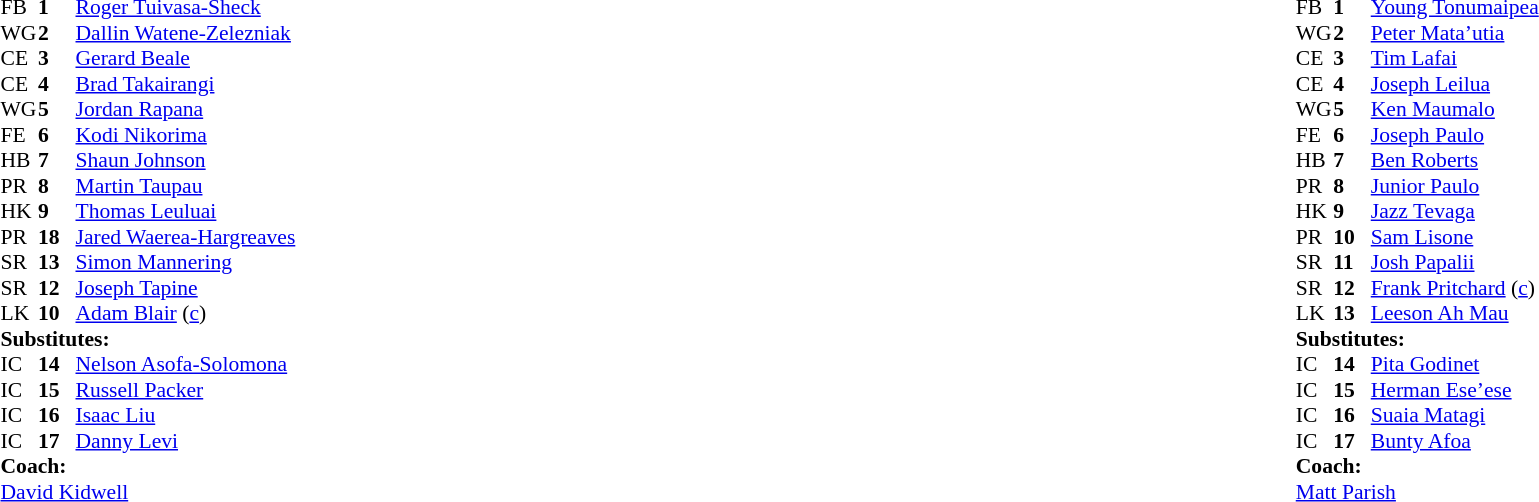<table width="100%" class="mw-collapsible mw-collapsed">
<tr>
<td valign="top" width="50%"><br><table cellspacing="0" cellpadding="0" style="font-size: 90%">
<tr>
<th width="25"></th>
<th width="25"></th>
</tr>
<tr>
<td>FB</td>
<td><strong>1</strong></td>
<td> <a href='#'>Roger Tuivasa-Sheck</a></td>
</tr>
<tr>
<td>WG</td>
<td><strong>2</strong></td>
<td> <a href='#'>Dallin Watene-Zelezniak</a></td>
</tr>
<tr>
<td>CE</td>
<td><strong>3</strong></td>
<td> <a href='#'>Gerard Beale</a></td>
</tr>
<tr>
<td>CE</td>
<td><strong>4</strong></td>
<td> <a href='#'>Brad Takairangi</a></td>
</tr>
<tr>
<td>WG</td>
<td><strong>5</strong></td>
<td> <a href='#'>Jordan Rapana</a></td>
</tr>
<tr>
<td>FE</td>
<td><strong>6</strong></td>
<td> <a href='#'>Kodi Nikorima</a></td>
</tr>
<tr>
<td>HB</td>
<td><strong>7</strong></td>
<td> <a href='#'>Shaun Johnson</a></td>
</tr>
<tr>
<td>PR</td>
<td><strong>8</strong></td>
<td> <a href='#'>Martin Taupau</a></td>
</tr>
<tr>
<td>HK</td>
<td><strong>9</strong></td>
<td> <a href='#'>Thomas Leuluai</a></td>
</tr>
<tr>
<td>PR</td>
<td><strong>18</strong></td>
<td> <a href='#'>Jared Waerea-Hargreaves</a></td>
</tr>
<tr>
<td>SR</td>
<td><strong>13</strong></td>
<td> <a href='#'>Simon Mannering</a></td>
</tr>
<tr>
<td>SR</td>
<td><strong>12</strong></td>
<td> <a href='#'>Joseph Tapine</a></td>
</tr>
<tr>
<td>LK</td>
<td><strong>10</strong></td>
<td> <a href='#'>Adam Blair</a> (<a href='#'>c</a>)</td>
</tr>
<tr>
<td colspan="3"><strong>Substitutes:</strong></td>
</tr>
<tr>
<td>IC</td>
<td><strong>14</strong></td>
<td> <a href='#'>Nelson Asofa-Solomona</a></td>
</tr>
<tr>
<td>IC</td>
<td><strong>15</strong></td>
<td> <a href='#'>Russell Packer</a></td>
</tr>
<tr>
<td>IC</td>
<td><strong>16</strong></td>
<td> <a href='#'>Isaac Liu</a></td>
</tr>
<tr>
<td>IC</td>
<td><strong>17</strong></td>
<td> <a href='#'>Danny Levi</a></td>
</tr>
<tr>
<td colspan="3"><strong>Coach:</strong></td>
</tr>
<tr>
<td colspan="4"><a href='#'>David Kidwell</a></td>
</tr>
</table>
</td>
<td valign="top" width="50%"><br><table cellspacing="0" cellpadding="0" align="center" style="font-size: 90%">
<tr>
<th width="25"></th>
<th width="25"></th>
</tr>
<tr>
<td>FB</td>
<td><strong>1</strong></td>
<td> <a href='#'>Young Tonumaipea</a></td>
</tr>
<tr>
<td>WG</td>
<td><strong>2</strong></td>
<td> <a href='#'>Peter Mata’utia</a></td>
</tr>
<tr>
<td>CE</td>
<td><strong>3</strong></td>
<td> <a href='#'>Tim Lafai</a></td>
</tr>
<tr>
<td>CE</td>
<td><strong>4</strong></td>
<td> <a href='#'>Joseph Leilua</a></td>
</tr>
<tr>
<td>WG</td>
<td><strong>5</strong></td>
<td> <a href='#'>Ken Maumalo</a></td>
</tr>
<tr>
<td>FE</td>
<td><strong>6</strong></td>
<td> <a href='#'>Joseph Paulo</a></td>
</tr>
<tr>
<td>HB</td>
<td><strong>7</strong></td>
<td> <a href='#'>Ben Roberts</a></td>
</tr>
<tr>
<td>PR</td>
<td><strong>8</strong></td>
<td> <a href='#'>Junior Paulo</a></td>
</tr>
<tr>
<td>HK</td>
<td><strong>9</strong></td>
<td> <a href='#'>Jazz Tevaga</a></td>
</tr>
<tr>
<td>PR</td>
<td><strong>10</strong></td>
<td> <a href='#'>Sam Lisone</a></td>
</tr>
<tr>
<td>SR</td>
<td><strong>11</strong></td>
<td> <a href='#'>Josh Papalii</a></td>
</tr>
<tr>
<td>SR</td>
<td><strong>12</strong></td>
<td> <a href='#'>Frank Pritchard</a> (<a href='#'>c</a>)</td>
</tr>
<tr>
<td>LK</td>
<td><strong>13</strong></td>
<td> <a href='#'>Leeson Ah Mau</a></td>
</tr>
<tr>
<td colspan="3"><strong>Substitutes:</strong></td>
</tr>
<tr>
<td>IC</td>
<td><strong>14</strong></td>
<td> <a href='#'>Pita Godinet</a></td>
</tr>
<tr>
<td>IC</td>
<td><strong>15</strong></td>
<td> <a href='#'>Herman Ese’ese</a></td>
</tr>
<tr>
<td>IC</td>
<td><strong>16</strong></td>
<td> <a href='#'>Suaia Matagi</a></td>
</tr>
<tr>
<td>IC</td>
<td><strong>17</strong></td>
<td> <a href='#'>Bunty Afoa</a></td>
</tr>
<tr>
<td colspan="3"><strong>Coach:</strong></td>
</tr>
<tr>
<td colspan="4"><a href='#'>Matt Parish</a></td>
</tr>
</table>
</td>
</tr>
</table>
